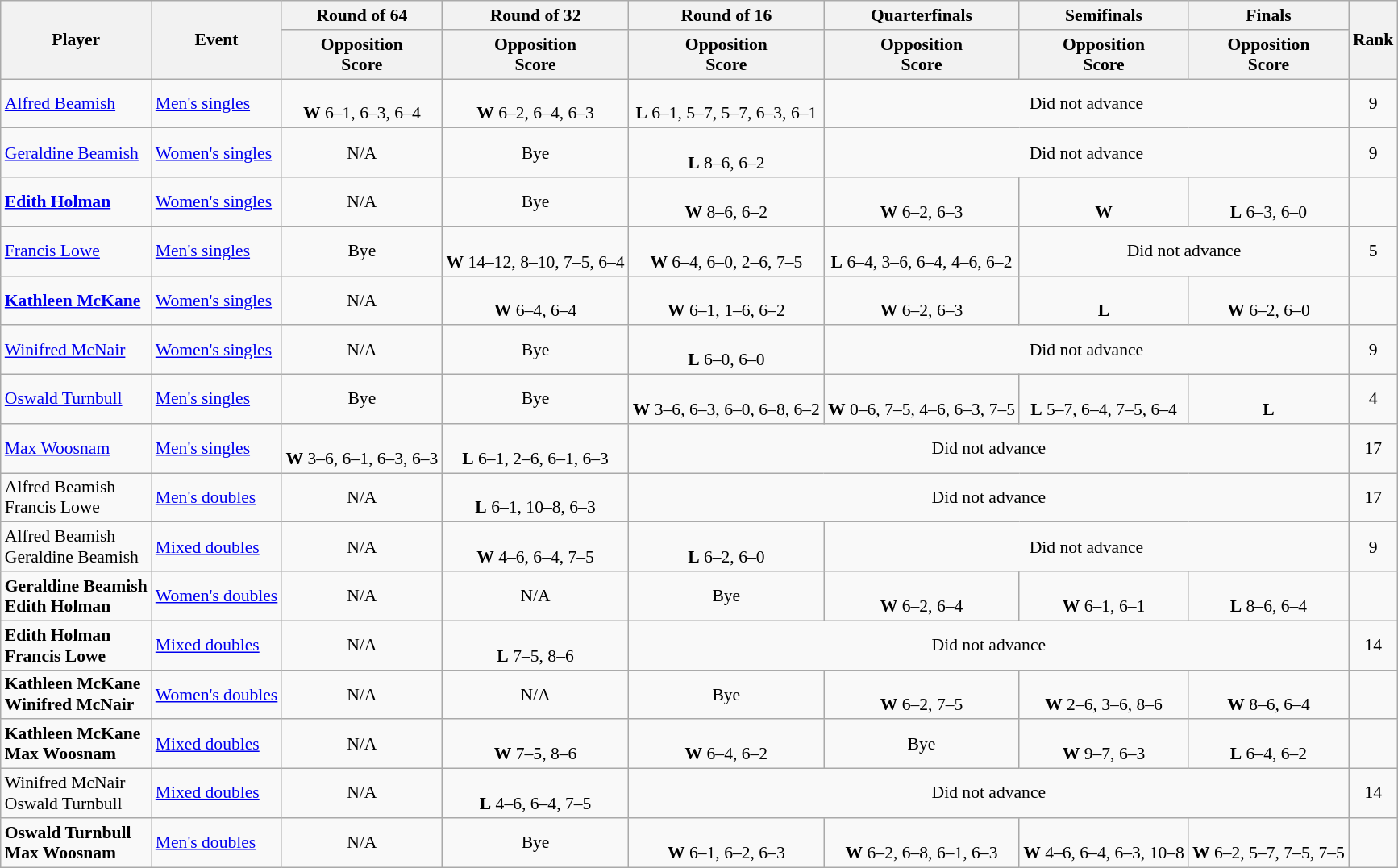<table class=wikitable style="font-size:90%">
<tr>
<th rowspan="2">Player</th>
<th rowspan="2">Event</th>
<th>Round of 64</th>
<th>Round of 32</th>
<th>Round of 16</th>
<th>Quarterfinals</th>
<th>Semifinals</th>
<th>Finals</th>
<th rowspan=2>Rank</th>
</tr>
<tr>
<th>Opposition<br>Score</th>
<th>Opposition<br>Score</th>
<th>Opposition<br>Score</th>
<th>Opposition<br>Score</th>
<th>Opposition<br>Score</th>
<th>Opposition<br>Score</th>
</tr>
<tr>
<td><a href='#'>Alfred Beamish</a></td>
<td><a href='#'>Men's singles</a></td>
<td align=center> <br> <strong>W</strong> 6–1, 6–3, 6–4</td>
<td align=center> <br> <strong>W</strong> 6–2, 6–4, 6–3</td>
<td align=center> <br> <strong>L</strong> 6–1, 5–7, 5–7, 6–3, 6–1</td>
<td align=center colspan=3>Did not advance</td>
<td align=center>9</td>
</tr>
<tr>
<td><a href='#'>Geraldine Beamish</a></td>
<td><a href='#'>Women's singles</a></td>
<td align=center>N/A</td>
<td align=center>Bye</td>
<td align=center> <br> <strong>L</strong> 8–6, 6–2</td>
<td align=center colspan=3>Did not advance</td>
<td align=center>9</td>
</tr>
<tr>
<td><strong><a href='#'>Edith Holman</a></strong></td>
<td><a href='#'>Women's singles</a></td>
<td align=center>N/A</td>
<td align=center>Bye</td>
<td align=center> <br> <strong>W</strong> 8–6, 6–2</td>
<td align=center> <br> <strong>W</strong> 6–2, 6–3</td>
<td align=center> <br> <strong>W</strong></td>
<td align=center> <br> <strong>L</strong> 6–3, 6–0</td>
<td align=center></td>
</tr>
<tr>
<td><a href='#'>Francis Lowe</a></td>
<td><a href='#'>Men's singles</a></td>
<td align=center>Bye</td>
<td align=center> <br> <strong>W</strong> 14–12, 8–10, 7–5, 6–4</td>
<td align=center> <br> <strong>W</strong> 6–4, 6–0, 2–6, 7–5</td>
<td align=center> <br> <strong>L</strong> 6–4, 3–6, 6–4, 4–6, 6–2</td>
<td align=center colspan=2>Did not advance</td>
<td align=center>5</td>
</tr>
<tr>
<td><strong><a href='#'>Kathleen McKane</a></strong></td>
<td><a href='#'>Women's singles</a></td>
<td align=center>N/A</td>
<td align=center> <br> <strong>W</strong> 6–4, 6–4</td>
<td align=center> <br> <strong>W</strong> 6–1, 1–6, 6–2</td>
<td align=center> <br> <strong>W</strong> 6–2, 6–3</td>
<td align=center> <br> <strong>L</strong></td>
<td align=center> <br> <strong>W</strong> 6–2, 6–0</td>
<td align=center></td>
</tr>
<tr>
<td><a href='#'>Winifred McNair</a></td>
<td><a href='#'>Women's singles</a></td>
<td align=center>N/A</td>
<td align=center>Bye</td>
<td align=center> <br> <strong>L</strong> 6–0, 6–0</td>
<td align=center colspan=3>Did not advance</td>
<td align=center>9</td>
</tr>
<tr>
<td><a href='#'>Oswald Turnbull</a></td>
<td><a href='#'>Men's singles</a></td>
<td align=center>Bye</td>
<td align=center>Bye</td>
<td align=center> <br> <strong>W</strong> 3–6, 6–3, 6–0, 6–8, 6–2</td>
<td align=center> <br> <strong>W</strong> 0–6, 7–5, 4–6, 6–3, 7–5</td>
<td align=center> <br> <strong>L</strong> 5–7, 6–4, 7–5, 6–4</td>
<td align=center> <br> <strong>L</strong></td>
<td align=center>4</td>
</tr>
<tr>
<td><a href='#'>Max Woosnam</a></td>
<td><a href='#'>Men's singles</a></td>
<td align=center> <br> <strong>W</strong> 3–6, 6–1, 6–3, 6–3</td>
<td align=center> <br> <strong>L</strong> 6–1, 2–6, 6–1, 6–3</td>
<td align=center colspan=4>Did not advance</td>
<td align=center>17</td>
</tr>
<tr>
<td>Alfred Beamish <br> Francis Lowe</td>
<td><a href='#'>Men's doubles</a></td>
<td align=center>N/A</td>
<td align=center> <br> <strong>L</strong> 6–1, 10–8, 6–3</td>
<td align=center colspan=4>Did not advance</td>
<td align=center>17</td>
</tr>
<tr>
<td>Alfred Beamish <br> Geraldine Beamish</td>
<td><a href='#'>Mixed doubles</a></td>
<td align=center>N/A</td>
<td align=center> <br> <strong>W</strong> 4–6, 6–4, 7–5</td>
<td align=center> <br> <strong>L</strong> 6–2, 6–0</td>
<td align=center colspan=3>Did not advance</td>
<td align=center>9</td>
</tr>
<tr>
<td><strong>Geraldine Beamish <br> Edith Holman</strong></td>
<td><a href='#'>Women's doubles</a></td>
<td align=center>N/A</td>
<td align=center>N/A</td>
<td align=center>Bye</td>
<td align=center> <br> <strong>W</strong> 6–2, 6–4</td>
<td align=center> <br> <strong>W</strong> 6–1, 6–1</td>
<td align=center> <br> <strong>L</strong> 8–6, 6–4</td>
<td align=center></td>
</tr>
<tr>
<td><strong>Edith Holman <br> Francis Lowe</strong></td>
<td><a href='#'>Mixed doubles</a></td>
<td align=center>N/A</td>
<td align=center> <br> <strong>L</strong> 7–5, 8–6</td>
<td align=center colspan=4>Did not advance</td>
<td align=center>14</td>
</tr>
<tr>
<td><strong>Kathleen McKane <br> Winifred McNair</strong></td>
<td><a href='#'>Women's doubles</a></td>
<td align=center>N/A</td>
<td align=center>N/A</td>
<td align=center>Bye</td>
<td align=center> <br> <strong>W</strong> 6–2, 7–5</td>
<td align=center> <br> <strong>W</strong> 2–6, 3–6, 8–6</td>
<td align=center> <br> <strong>W</strong> 8–6, 6–4</td>
<td align=center></td>
</tr>
<tr>
<td><strong>Kathleen McKane <br> Max Woosnam</strong></td>
<td><a href='#'>Mixed doubles</a></td>
<td align=center>N/A</td>
<td align=center> <br> <strong>W</strong> 7–5, 8–6</td>
<td align=center> <br> <strong>W</strong> 6–4, 6–2</td>
<td align=center>Bye</td>
<td align=center> <br> <strong>W</strong> 9–7, 6–3</td>
<td align=center> <br> <strong>L</strong> 6–4, 6–2</td>
<td align=center></td>
</tr>
<tr>
<td>Winifred McNair <br> Oswald Turnbull</td>
<td><a href='#'>Mixed doubles</a></td>
<td align=center>N/A</td>
<td align=center> <br> <strong>L</strong> 4–6, 6–4, 7–5</td>
<td align=center colspan=4>Did not advance</td>
<td align=center>14</td>
</tr>
<tr>
<td><strong>Oswald Turnbull <br> Max Woosnam</strong></td>
<td><a href='#'>Men's doubles</a></td>
<td align=center>N/A</td>
<td align=center>Bye</td>
<td align=center> <br> <strong>W</strong> 6–1, 6–2, 6–3</td>
<td align=center> <br> <strong>W</strong> 6–2, 6–8, 6–1, 6–3</td>
<td align=center> <br> <strong>W</strong> 4–6, 6–4, 6–3, 10–8</td>
<td align=center> <br> <strong>W</strong> 6–2, 5–7, 7–5, 7–5</td>
<td align=center></td>
</tr>
</table>
